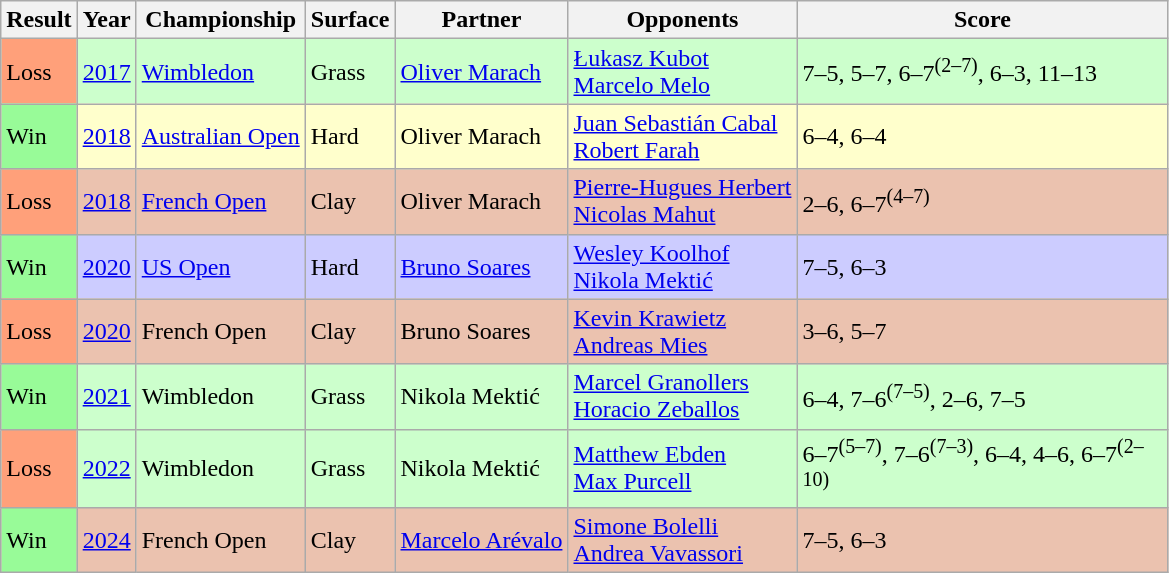<table class="sortable wikitable">
<tr>
<th>Result</th>
<th>Year</th>
<th>Championship</th>
<th>Surface</th>
<th>Partner</th>
<th>Opponents</th>
<th class="unsortable" width=240>Score</th>
</tr>
<tr bgcolor=CCFFCC>
<td bgcolor=FFA07A>Loss</td>
<td><a href='#'>2017</a></td>
<td><a href='#'>Wimbledon</a></td>
<td>Grass</td>
<td> <a href='#'>Oliver Marach</a></td>
<td> <a href='#'>Łukasz Kubot</a><br> <a href='#'>Marcelo Melo</a></td>
<td>7–5, 5–7, 6–7<sup>(2–7)</sup>, 6–3, 11–13</td>
</tr>
<tr bgcolor=FFFFCC>
<td bgcolor=98fb98>Win</td>
<td><a href='#'>2018</a></td>
<td><a href='#'>Australian Open</a></td>
<td>Hard</td>
<td> Oliver Marach</td>
<td> <a href='#'>Juan Sebastián Cabal</a> <br> <a href='#'>Robert Farah</a></td>
<td>6–4, 6–4</td>
</tr>
<tr bgcolor=ebc2af>
<td bgcolor=FFA07A>Loss</td>
<td><a href='#'>2018</a></td>
<td><a href='#'>French Open</a></td>
<td>Clay</td>
<td> Oliver Marach</td>
<td> <a href='#'>Pierre-Hugues Herbert</a><br> <a href='#'>Nicolas Mahut</a></td>
<td>2–6, 6–7<sup>(4–7)</sup></td>
</tr>
<tr bgcolor=CCCCFF>
<td bgcolor=98fb98>Win</td>
<td><a href='#'>2020</a></td>
<td><a href='#'>US Open</a></td>
<td>Hard</td>
<td> <a href='#'>Bruno Soares</a></td>
<td> <a href='#'>Wesley Koolhof</a><br> <a href='#'>Nikola Mektić</a></td>
<td>7–5, 6–3</td>
</tr>
<tr bgcolor=ebc2af>
<td bgcolor=FFA07A>Loss</td>
<td><a href='#'>2020</a></td>
<td>French Open</td>
<td>Clay</td>
<td> Bruno Soares</td>
<td> <a href='#'>Kevin Krawietz</a><br> <a href='#'>Andreas Mies</a></td>
<td>3–6, 5–7</td>
</tr>
<tr bgcolor=CCFFCC>
<td bgcolor=98fb98>Win</td>
<td><a href='#'>2021</a></td>
<td>Wimbledon</td>
<td>Grass</td>
<td> Nikola Mektić</td>
<td> <a href='#'>Marcel Granollers</a><br> <a href='#'>Horacio Zeballos</a></td>
<td>6–4, 7–6<sup>(7–5)</sup>, 2–6, 7–5</td>
</tr>
<tr bgcolor=CCFFCC>
<td bgcolor=FFA07A>Loss</td>
<td><a href='#'>2022</a></td>
<td>Wimbledon</td>
<td>Grass</td>
<td> Nikola Mektić</td>
<td> <a href='#'>Matthew Ebden</a><br> <a href='#'>Max Purcell</a></td>
<td>6–7<sup>(5–7)</sup>, 7–6<sup>(7–3)</sup>, 6–4, 4–6, 6–7<sup>(2–10)</sup></td>
</tr>
<tr bgcolor=ebc2af>
<td bgcolor=98fb98>Win</td>
<td><a href='#'>2024</a></td>
<td>French Open</td>
<td>Clay</td>
<td> <a href='#'>Marcelo Arévalo</a></td>
<td> <a href='#'>Simone Bolelli</a><br> <a href='#'>Andrea Vavassori</a></td>
<td>7–5, 6–3</td>
</tr>
</table>
